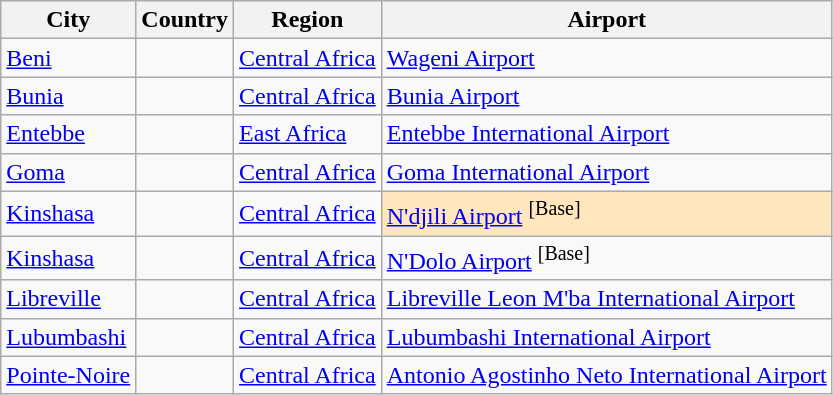<table class="wikitable sortable">
<tr>
<th>City</th>
<th>Country</th>
<th>Region</th>
<th>Airport</th>
</tr>
<tr>
<td><a href='#'>Beni</a></td>
<td></td>
<td><a href='#'>Central Africa</a></td>
<td><a href='#'>Wageni Airport</a></td>
</tr>
<tr>
<td><a href='#'>Bunia</a></td>
<td></td>
<td><a href='#'>Central Africa</a></td>
<td><a href='#'>Bunia Airport</a></td>
</tr>
<tr>
<td><a href='#'>Entebbe</a></td>
<td></td>
<td><a href='#'>East Africa</a></td>
<td><a href='#'>Entebbe International Airport</a></td>
</tr>
<tr>
<td><a href='#'>Goma</a></td>
<td></td>
<td><a href='#'>Central Africa</a></td>
<td><a href='#'>Goma International Airport</a></td>
</tr>
<tr>
<td><a href='#'>Kinshasa</a></td>
<td></td>
<td><a href='#'>Central Africa</a></td>
<td style="background-color: #FFE6BD"><a href='#'>N'djili Airport</a> <sup>[Base]</sup></td>
</tr>
<tr>
<td><a href='#'>Kinshasa</a></td>
<td></td>
<td><a href='#'>Central Africa</a></td>
<td><a href='#'>N'Dolo Airport</a> <sup>[Base]</sup></td>
</tr>
<tr>
<td><a href='#'>Libreville</a></td>
<td></td>
<td><a href='#'>Central Africa</a></td>
<td><a href='#'>Libreville Leon M'ba International Airport</a></td>
</tr>
<tr>
<td><a href='#'>Lubumbashi</a></td>
<td></td>
<td><a href='#'>Central Africa</a></td>
<td><a href='#'>Lubumbashi International Airport</a></td>
</tr>
<tr>
<td><a href='#'>Pointe-Noire</a></td>
<td></td>
<td><a href='#'>Central Africa</a></td>
<td><a href='#'>Antonio Agostinho Neto International Airport</a></td>
</tr>
</table>
